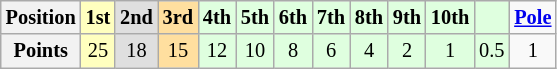<table class="wikitable" style="font-size:85%; text-align:center;">
<tr>
<th>Position</th>
<td style="background:#ffffbf;"><strong>1st</strong></td>
<td style="background:#dfdfdf;"><strong>2nd</strong></td>
<td style="background:#ffdf9f;"><strong>3rd</strong></td>
<td style="background:#dfffdf;"><strong>4th</strong></td>
<td style="background:#dfffdf;"><strong>5th</strong></td>
<td style="background:#dfffdf;"><strong>6th</strong></td>
<td style="background:#dfffdf;"><strong>7th</strong></td>
<td style="background:#dfffdf;"><strong>8th</strong></td>
<td style="background:#dfffdf;"><strong>9th</strong></td>
<td style="background:#dfffdf;"><strong>10th</strong></td>
<td style="background:#dfffdf;"><strong></strong></td>
<td><strong><a href='#'>Pole</a></strong></td>
</tr>
<tr>
<th>Points</th>
<td style="background:#ffffbf;">25</td>
<td style="background:#dfdfdf;">18</td>
<td style="background:#ffdf9f;">15</td>
<td style="background:#dfffdf;">12</td>
<td style="background:#dfffdf;">10</td>
<td style="background:#dfffdf;">8</td>
<td style="background:#dfffdf;">6</td>
<td style="background:#dfffdf;">4</td>
<td style="background:#dfffdf;">2</td>
<td style="background:#dfffdf;">1</td>
<td style="background:#dfffdf;">0.5</td>
<td>1</td>
</tr>
</table>
